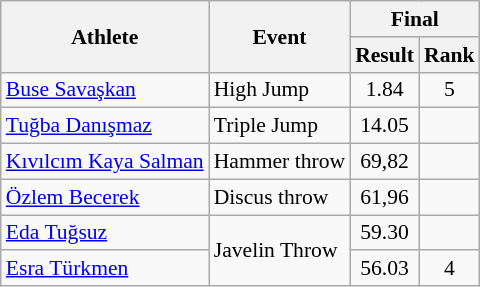<table class=wikitable style="font-size:90%; text-align:center">
<tr>
<th rowspan=2>Athlete</th>
<th rowspan=2>Event</th>
<th colspan=2>Final</th>
</tr>
<tr>
<th>Result</th>
<th>Rank</th>
</tr>
<tr>
<td align=left><a href='#'>Buse Savaşkan</a></td>
<td align=left>High Jump</td>
<td>1.84</td>
<td>5</td>
</tr>
<tr>
<td align=left><a href='#'>Tuğba Danışmaz</a></td>
<td align=left>Triple Jump</td>
<td>14.05</td>
<td></td>
</tr>
<tr>
<td align=left><a href='#'>Kıvılcım Kaya Salman</a></td>
<td align=left>Hammer throw</td>
<td>69,82</td>
<td></td>
</tr>
<tr>
<td align=left><a href='#'>Özlem Becerek</a></td>
<td align=left>Discus throw</td>
<td>61,96</td>
<td></td>
</tr>
<tr>
<td align=left><a href='#'>Eda Tuğsuz</a></td>
<td align=left rowspan=2>Javelin Throw</td>
<td>59.30</td>
<td></td>
</tr>
<tr>
<td align=left><a href='#'>Esra Türkmen</a></td>
<td>56.03</td>
<td>4</td>
</tr>
</table>
